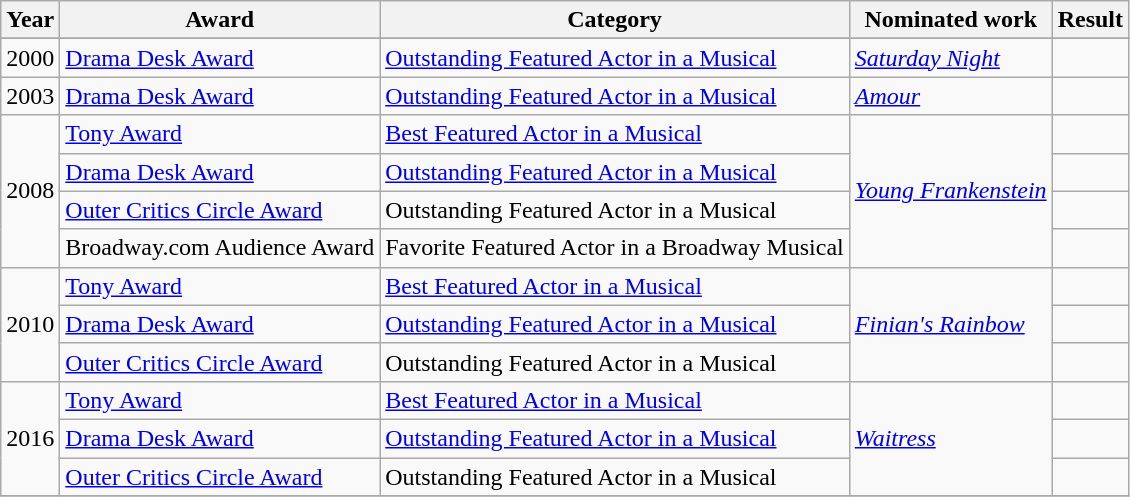<table class="wikitable">
<tr>
<th>Year</th>
<th>Award</th>
<th>Category</th>
<th>Nominated work</th>
<th>Result</th>
</tr>
<tr>
</tr>
<tr>
<td>2000</td>
<td><a href='#'>Drama Desk Award</a></td>
<td><a href='#'>Outstanding Featured Actor in a Musical</a></td>
<td><em><a href='#'>Saturday Night</a></em></td>
<td></td>
</tr>
<tr>
<td>2003</td>
<td><a href='#'>Drama Desk Award</a></td>
<td><a href='#'>Outstanding Featured Actor in a Musical</a></td>
<td><em><a href='#'>Amour</a></em></td>
<td></td>
</tr>
<tr>
<td rowspan="4">2008</td>
<td><a href='#'>Tony Award</a></td>
<td><a href='#'>Best Featured Actor in a Musical</a></td>
<td rowspan="4"><em><a href='#'>Young Frankenstein</a></em></td>
<td></td>
</tr>
<tr>
<td><a href='#'>Drama Desk Award</a></td>
<td><a href='#'>Outstanding Featured Actor in a Musical</a></td>
<td></td>
</tr>
<tr>
<td><a href='#'>Outer Critics Circle Award</a></td>
<td>Outstanding Featured Actor in a Musical</td>
<td></td>
</tr>
<tr>
<td>Broadway.com Audience Award</td>
<td>Favorite Featured Actor in a Broadway Musical</td>
<td></td>
</tr>
<tr>
<td rowspan="3">2010</td>
<td><a href='#'>Tony Award</a></td>
<td><a href='#'>Best Featured Actor in a Musical</a></td>
<td rowspan="3"><em><a href='#'>Finian's Rainbow</a></em></td>
<td></td>
</tr>
<tr>
<td><a href='#'>Drama Desk Award</a></td>
<td><a href='#'>Outstanding Featured Actor in a Musical</a></td>
<td></td>
</tr>
<tr>
<td><a href='#'>Outer Critics Circle Award</a></td>
<td>Outstanding Featured Actor in a Musical</td>
<td></td>
</tr>
<tr>
<td rowspan="3">2016</td>
<td><a href='#'>Tony Award</a></td>
<td><a href='#'>Best Featured Actor in a Musical</a></td>
<td rowspan="3"><em><a href='#'>Waitress</a></em></td>
<td></td>
</tr>
<tr>
<td><a href='#'>Drama Desk Award</a></td>
<td><a href='#'>Outstanding Featured Actor in a Musical</a></td>
<td></td>
</tr>
<tr>
<td><a href='#'>Outer Critics Circle Award</a></td>
<td>Outstanding Featured Actor in a Musical</td>
<td></td>
</tr>
<tr>
</tr>
</table>
